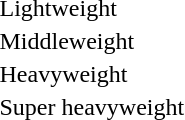<table>
<tr>
<td>Lightweight<br></td>
<td></td>
<td></td>
<td></td>
</tr>
<tr>
<td>Middleweight<br></td>
<td></td>
<td></td>
<td></td>
</tr>
<tr>
<td>Heavyweight<br> </td>
<td></td>
<td></td>
<td></td>
</tr>
<tr>
<td>Super heavyweight<br></td>
<td></td>
<td></td>
<td></td>
</tr>
</table>
